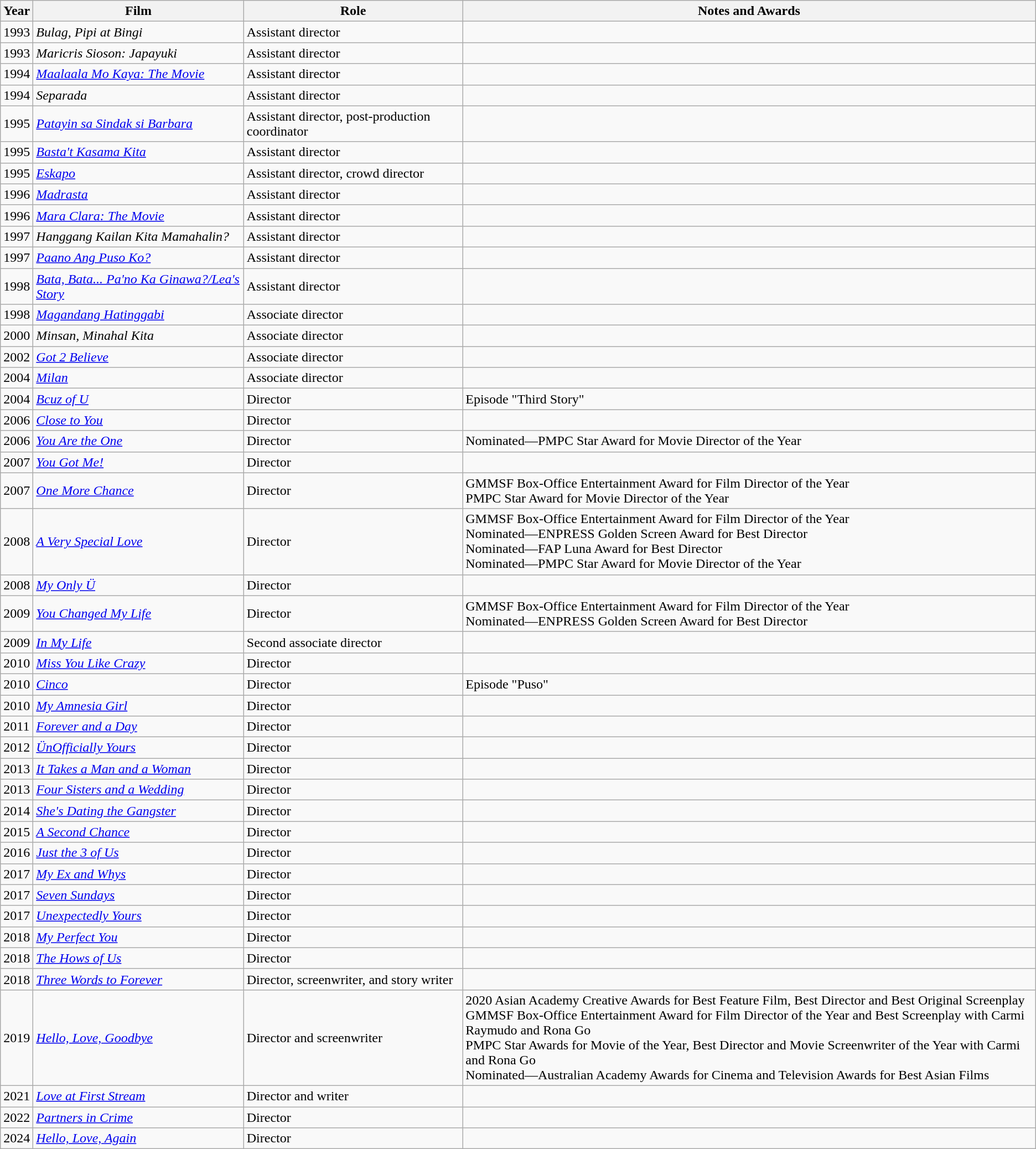<table class="wikitable">
<tr>
<th>Year</th>
<th>Film</th>
<th>Role</th>
<th>Notes and Awards</th>
</tr>
<tr>
<td>1993</td>
<td><em>Bulag, Pipi at Bingi</em></td>
<td>Assistant director</td>
<td></td>
</tr>
<tr>
<td>1993</td>
<td><em>Maricris Sioson: Japayuki</em></td>
<td>Assistant director</td>
<td></td>
</tr>
<tr>
<td>1994</td>
<td><em><a href='#'>Maalaala Mo Kaya: The Movie</a></em></td>
<td>Assistant director</td>
<td></td>
</tr>
<tr>
<td>1994</td>
<td><em>Separada</em></td>
<td>Assistant director</td>
<td></td>
</tr>
<tr>
<td>1995</td>
<td><em><a href='#'>Patayin sa Sindak si Barbara</a></em></td>
<td>Assistant director, post-production coordinator</td>
<td></td>
</tr>
<tr>
<td>1995</td>
<td><em><a href='#'>Basta't Kasama Kita</a></em></td>
<td>Assistant director</td>
<td></td>
</tr>
<tr>
<td>1995</td>
<td><em><a href='#'>Eskapo</a></em></td>
<td>Assistant director, crowd director</td>
<td></td>
</tr>
<tr>
<td>1996</td>
<td><em><a href='#'>Madrasta</a></em></td>
<td>Assistant director</td>
<td></td>
</tr>
<tr>
<td>1996</td>
<td><em><a href='#'>Mara Clara: The Movie</a></em></td>
<td>Assistant director</td>
<td></td>
</tr>
<tr>
<td>1997</td>
<td><em>Hanggang Kailan Kita Mamahalin?</em></td>
<td>Assistant director</td>
<td></td>
</tr>
<tr>
<td>1997</td>
<td><em><a href='#'>Paano Ang Puso Ko?</a></em></td>
<td>Assistant director</td>
<td></td>
</tr>
<tr>
<td>1998</td>
<td><em><a href='#'>Bata, Bata... Pa'no Ka Ginawa?/Lea's Story</a></em></td>
<td>Assistant director</td>
<td></td>
</tr>
<tr>
<td>1998</td>
<td><em><a href='#'>Magandang Hatinggabi</a></em></td>
<td>Associate director</td>
<td></td>
</tr>
<tr>
<td>2000</td>
<td><em>Minsan, Minahal Kita</em></td>
<td>Associate director</td>
<td></td>
</tr>
<tr>
<td>2002</td>
<td><em><a href='#'>Got 2 Believe</a></em></td>
<td>Associate director</td>
<td></td>
</tr>
<tr>
<td>2004</td>
<td><em><a href='#'>Milan</a></em></td>
<td>Associate director</td>
<td></td>
</tr>
<tr>
<td>2004</td>
<td><em><a href='#'>Bcuz of U</a></em></td>
<td>Director</td>
<td>Episode "Third Story"</td>
</tr>
<tr>
<td>2006</td>
<td><em><a href='#'>Close to You</a></em></td>
<td>Director</td>
<td></td>
</tr>
<tr>
<td>2006</td>
<td><em><a href='#'>You Are the One</a></em></td>
<td>Director</td>
<td>Nominated—PMPC Star Award for Movie Director of the Year</td>
</tr>
<tr>
<td>2007</td>
<td><em><a href='#'>You Got Me!</a></em></td>
<td>Director</td>
<td></td>
</tr>
<tr>
<td>2007</td>
<td><em><a href='#'>One More Chance</a></em></td>
<td>Director</td>
<td>GMMSF Box-Office Entertainment Award for Film Director of the Year<br>PMPC Star Award for Movie Director of the Year</td>
</tr>
<tr>
<td>2008</td>
<td><em><a href='#'>A Very Special Love</a></em></td>
<td>Director</td>
<td>GMMSF Box-Office Entertainment Award for Film Director of the Year<br>Nominated—ENPRESS Golden Screen Award for Best Director<br>Nominated—FAP Luna Award for Best Director<br>Nominated—PMPC Star Award for Movie Director of the Year</td>
</tr>
<tr>
<td>2008</td>
<td><em><a href='#'>My Only Ü</a></em></td>
<td>Director</td>
<td></td>
</tr>
<tr>
<td>2009</td>
<td><em><a href='#'>You Changed My Life</a></em></td>
<td>Director</td>
<td>GMMSF Box-Office Entertainment Award for Film Director of the Year<br>Nominated—ENPRESS Golden Screen Award for Best Director</td>
</tr>
<tr>
<td>2009</td>
<td><em><a href='#'>In My Life</a></em></td>
<td>Second associate director</td>
<td></td>
</tr>
<tr>
<td>2010</td>
<td><em><a href='#'>Miss You Like Crazy</a></em></td>
<td>Director</td>
<td></td>
</tr>
<tr>
<td>2010</td>
<td><em><a href='#'>Cinco</a></em></td>
<td>Director</td>
<td>Episode "Puso"</td>
</tr>
<tr>
<td>2010</td>
<td><em><a href='#'>My Amnesia Girl</a></em></td>
<td>Director</td>
<td></td>
</tr>
<tr>
<td>2011</td>
<td><em><a href='#'>Forever and a Day</a></em></td>
<td>Director</td>
<td></td>
</tr>
<tr>
<td>2012</td>
<td><em><a href='#'>ÜnOfficially Yours</a></em></td>
<td>Director</td>
<td></td>
</tr>
<tr>
<td>2013</td>
<td><em><a href='#'>It Takes a Man and a Woman</a></em></td>
<td>Director</td>
<td></td>
</tr>
<tr>
<td>2013</td>
<td><em><a href='#'>Four Sisters and a Wedding</a></em></td>
<td>Director</td>
<td></td>
</tr>
<tr>
<td>2014</td>
<td><em><a href='#'>She's Dating the Gangster</a></em></td>
<td>Director</td>
<td></td>
</tr>
<tr>
<td>2015</td>
<td><em><a href='#'>A Second Chance</a></em></td>
<td>Director</td>
<td></td>
</tr>
<tr>
<td>2016</td>
<td><em><a href='#'>Just the 3 of Us</a></em></td>
<td>Director</td>
<td></td>
</tr>
<tr>
<td>2017</td>
<td><em><a href='#'>My Ex and Whys</a></em></td>
<td>Director</td>
<td></td>
</tr>
<tr>
<td>2017</td>
<td><em><a href='#'>Seven Sundays</a></em></td>
<td>Director</td>
<td></td>
</tr>
<tr>
<td>2017</td>
<td><em><a href='#'>Unexpectedly Yours</a></em></td>
<td>Director</td>
<td></td>
</tr>
<tr>
<td>2018</td>
<td><em><a href='#'>My Perfect You</a></em></td>
<td>Director</td>
<td></td>
</tr>
<tr>
<td>2018</td>
<td><em><a href='#'>The Hows of Us</a></em></td>
<td>Director</td>
<td></td>
</tr>
<tr>
<td>2018</td>
<td><em><a href='#'>Three Words to Forever</a></em></td>
<td>Director, screenwriter, and story writer</td>
<td></td>
</tr>
<tr>
<td>2019</td>
<td><em><a href='#'>Hello, Love, Goodbye</a></em></td>
<td>Director and screenwriter</td>
<td>2020 Asian Academy Creative Awards for Best Feature Film, Best Director and Best Original Screenplay<br>GMMSF Box-Office Entertainment Award for Film Director of the Year and Best Screenplay with Carmi Raymudo and Rona Go<br>PMPC Star Awards for Movie of the Year, Best Director and Movie Screenwriter of the Year with Carmi and Rona Go<br>Nominated—Australian Academy Awards for Cinema and Television Awards for Best Asian Films</td>
</tr>
<tr>
<td>2021</td>
<td><em><a href='#'>Love at First Stream</a></em></td>
<td>Director and writer</td>
<td></td>
</tr>
<tr>
<td>2022</td>
<td><em><a href='#'>Partners in Crime</a></em></td>
<td>Director</td>
<td></td>
</tr>
<tr>
<td>2024</td>
<td><em><a href='#'>Hello, Love, Again</a></em></td>
<td>Director</td>
<td></td>
</tr>
</table>
